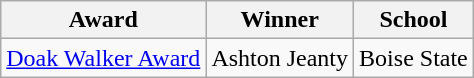<table class="wikitable">
<tr>
<th>Award</th>
<th>Winner</th>
<th>School</th>
</tr>
<tr>
<td><a href='#'>Doak Walker Award</a></td>
<td>Ashton Jeanty</td>
<td align="center">Boise State</td>
</tr>
</table>
